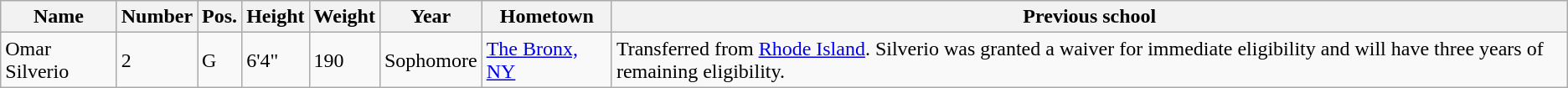<table class="wikitable sortable" border="1">
<tr>
<th>Name</th>
<th>Number</th>
<th>Pos.</th>
<th>Height</th>
<th>Weight</th>
<th>Year</th>
<th>Hometown</th>
<th class="unsortable">Previous school</th>
</tr>
<tr>
<td>Omar Silverio</td>
<td>2</td>
<td>G</td>
<td>6'4"</td>
<td>190</td>
<td>Sophomore</td>
<td><a href='#'>The Bronx, NY</a></td>
<td>Transferred from <a href='#'>Rhode Island</a>. Silverio was granted a waiver for immediate eligibility and will have three years of remaining eligibility.</td>
</tr>
</table>
